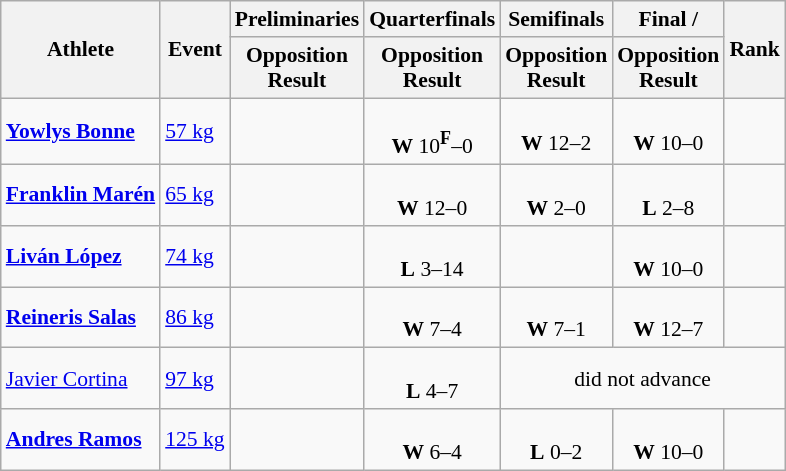<table class="wikitable" border="1" style="font-size:90%">
<tr>
<th rowspan=2>Athlete</th>
<th rowspan=2>Event</th>
<th>Preliminaries</th>
<th>Quarterfinals</th>
<th>Semifinals</th>
<th>Final / </th>
<th rowspan=2>Rank</th>
</tr>
<tr>
<th>Opposition<br>Result</th>
<th>Opposition<br>Result</th>
<th>Opposition<br>Result</th>
<th>Opposition<br>Result</th>
</tr>
<tr align=center>
<td align=left><strong><a href='#'>Yowlys Bonne</a></strong></td>
<td align=left><a href='#'>57 kg</a></td>
<td></td>
<td><br><strong>W</strong> 10<sup><strong>F</strong></sup>–0</td>
<td><br><strong>W</strong> 12–2</td>
<td><br><strong>W</strong> 10–0</td>
<td></td>
</tr>
<tr align=center>
<td align=left><strong><a href='#'>Franklin Marén</a></strong></td>
<td align=left><a href='#'>65 kg</a></td>
<td></td>
<td><br><strong>W</strong> 12–0</td>
<td><br><strong>W</strong> 2–0</td>
<td><br><strong>L</strong> 2–8</td>
<td></td>
</tr>
<tr align=center>
<td align=left><strong><a href='#'>Liván López</a></strong></td>
<td align=left><a href='#'>74 kg</a></td>
<td></td>
<td><br><strong>L</strong> 3–14</td>
<td></td>
<td><br><strong>W</strong> 10–0</td>
<td></td>
</tr>
<tr align=center>
<td align=left><strong><a href='#'>Reineris Salas</a></strong></td>
<td align=left><a href='#'>86 kg</a></td>
<td></td>
<td><br><strong>W</strong> 7–4</td>
<td><br><strong>W</strong> 7–1</td>
<td><br><strong>W</strong> 12–7</td>
<td></td>
</tr>
<tr align=center>
<td align=left><a href='#'>Javier Cortina</a></td>
<td align=left><a href='#'>97 kg</a></td>
<td></td>
<td><br><strong>L</strong> 4–7</td>
<td colspan=3>did not advance</td>
</tr>
<tr align=center>
<td align=left><strong><a href='#'>Andres Ramos</a></strong></td>
<td align=left><a href='#'>125 kg</a></td>
<td></td>
<td><br><strong>W</strong> 6–4</td>
<td><br><strong>L</strong> 0–2</td>
<td><br><strong>W</strong> 10–0</td>
<td></td>
</tr>
</table>
